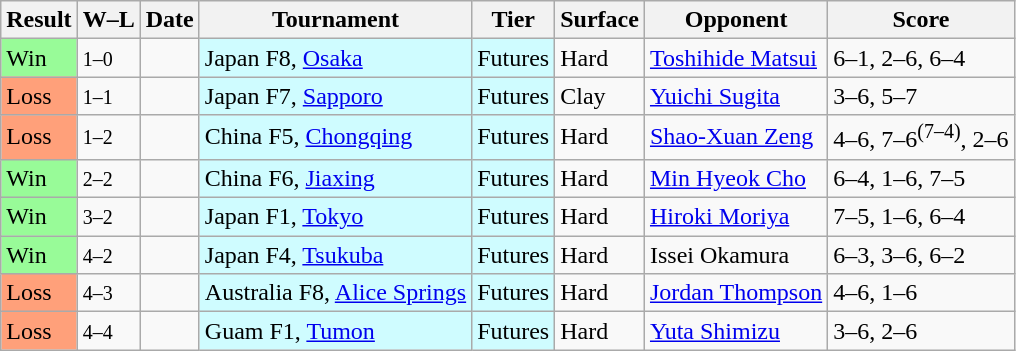<table class="sortable wikitable">
<tr>
<th>Result</th>
<th class="unsortable">W–L</th>
<th>Date</th>
<th>Tournament</th>
<th>Tier</th>
<th>Surface</th>
<th>Opponent</th>
<th class="unsortable">Score</th>
</tr>
<tr>
<td bgcolor=98FB98>Win</td>
<td><small>1–0</small></td>
<td></td>
<td style="background:#cffcff;">Japan F8, <a href='#'>Osaka</a></td>
<td style="background:#cffcff;">Futures</td>
<td>Hard</td>
<td> <a href='#'>Toshihide Matsui</a></td>
<td>6–1, 2–6, 6–4</td>
</tr>
<tr>
<td bgcolor=FFA07A>Loss</td>
<td><small>1–1</small></td>
<td></td>
<td style="background:#cffcff;">Japan F7, <a href='#'>Sapporo</a></td>
<td style="background:#cffcff;">Futures</td>
<td>Clay</td>
<td> <a href='#'>Yuichi Sugita</a></td>
<td>3–6, 5–7</td>
</tr>
<tr>
<td bgcolor=FFA07A>Loss</td>
<td><small>1–2</small></td>
<td></td>
<td style="background:#cffcff;">China F5, <a href='#'>Chongqing</a></td>
<td style="background:#cffcff;">Futures</td>
<td>Hard</td>
<td> <a href='#'>Shao-Xuan Zeng</a></td>
<td>4–6, 7–6<sup>(7–4)</sup>, 2–6</td>
</tr>
<tr>
<td bgcolor=98FB98>Win</td>
<td><small>2–2</small></td>
<td></td>
<td style="background:#cffcff;">China F6, <a href='#'>Jiaxing</a></td>
<td style="background:#cffcff;">Futures</td>
<td>Hard</td>
<td> <a href='#'>Min Hyeok Cho</a></td>
<td>6–4, 1–6, 7–5</td>
</tr>
<tr>
<td bgcolor=98FB98>Win</td>
<td><small>3–2</small></td>
<td></td>
<td style="background:#cffcff;">Japan F1, <a href='#'>Tokyo</a></td>
<td style="background:#cffcff;">Futures</td>
<td>Hard</td>
<td> <a href='#'>Hiroki Moriya</a></td>
<td>7–5, 1–6, 6–4</td>
</tr>
<tr>
<td bgcolor=98FB98>Win</td>
<td><small>4–2</small></td>
<td></td>
<td style="background:#cffcff;">Japan F4, <a href='#'>Tsukuba</a></td>
<td style="background:#cffcff;">Futures</td>
<td>Hard</td>
<td> Issei Okamura</td>
<td>6–3, 3–6, 6–2</td>
</tr>
<tr>
<td bgcolor=FFA07A>Loss</td>
<td><small>4–3</small></td>
<td></td>
<td style="background:#cffcff;">Australia F8, <a href='#'>Alice Springs</a></td>
<td style="background:#cffcff;">Futures</td>
<td>Hard</td>
<td> <a href='#'>Jordan Thompson</a></td>
<td>4–6, 1–6</td>
</tr>
<tr>
<td bgcolor=FFA07A>Loss</td>
<td><small>4–4</small></td>
<td></td>
<td style="background:#cffcff;">Guam F1, <a href='#'>Tumon</a></td>
<td style="background:#cffcff;">Futures</td>
<td>Hard</td>
<td> <a href='#'>Yuta Shimizu</a></td>
<td>3–6, 2–6</td>
</tr>
</table>
